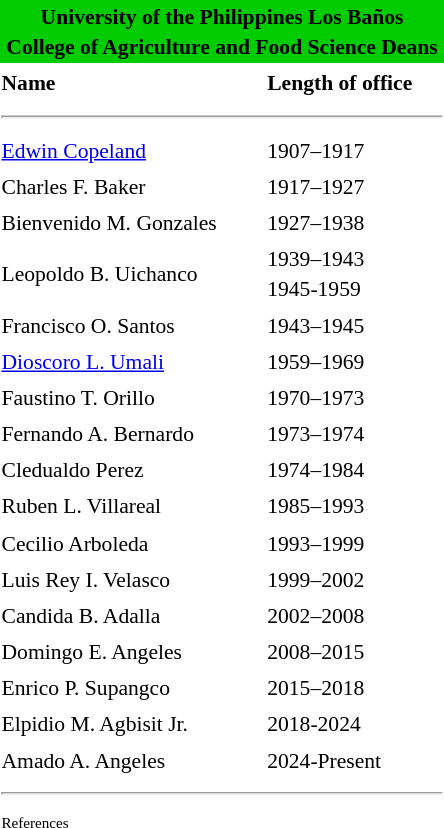<table class="toccolours" style="float:right; margin-left:1em; font-size:90%; line-height:1.4em; width:300px;">
<tr>
<th colspan="2" style="text-align: center;background-color:#00cc00"><strong>University of the Philippines Los Baños<br>College of Agriculture and Food Science Deans</strong></th>
</tr>
<tr>
<td><strong>Name</strong></td>
<td><strong>Length of office</strong></td>
</tr>
<tr>
<td colspan="2"><hr></td>
</tr>
<tr>
<td><a href='#'>Edwin Copeland</a></td>
<td>1907–1917</td>
</tr>
<tr>
<td>Charles F. Baker</td>
<td>1917–1927</td>
</tr>
<tr>
<td>Bienvenido M. Gonzales</td>
<td>1927–1938</td>
</tr>
<tr>
<td>Leopoldo B. Uichanco</td>
<td>1939–1943<br>1945-1959</td>
</tr>
<tr>
<td>Francisco O. Santos</td>
<td>1943–1945</td>
</tr>
<tr>
<td><a href='#'>Dioscoro L. Umali</a></td>
<td>1959–1969</td>
</tr>
<tr>
<td>Faustino T. Orillo</td>
<td>1970–1973</td>
</tr>
<tr>
<td>Fernando A. Bernardo</td>
<td>1973–1974</td>
</tr>
<tr>
<td>Cledualdo Perez</td>
<td>1974–1984</td>
</tr>
<tr>
<td>Ruben L. Villareal</td>
<td>1985–1993</td>
</tr>
<tr>
<td>Cecilio Arboleda</td>
<td>1993–1999</td>
</tr>
<tr>
<td>Luis Rey I. Velasco</td>
<td>1999–2002</td>
</tr>
<tr>
<td>Candida B. Adalla</td>
<td>2002–2008</td>
</tr>
<tr>
<td>Domingo E. Angeles</td>
<td>2008–2015</td>
</tr>
<tr>
<td>Enrico P. Supangco</td>
<td>2015–2018</td>
</tr>
<tr>
<td>Elpidio M. Agbisit Jr.</td>
<td>2018-2024</td>
</tr>
<tr>
<td>Amado A. Angeles</td>
<td>2024-Present</td>
</tr>
<tr>
</tr>
<tr style="font-size:75%">
<td colspan="2"><hr></td>
</tr>
<tr>
<td style="font-size:70%">References</td>
<td></td>
</tr>
</table>
